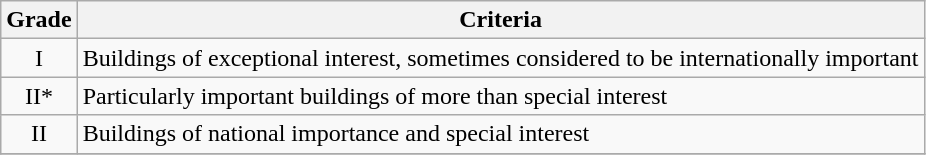<table class="wikitable" border="1">
<tr>
<th>Grade</th>
<th>Criteria</th>
</tr>
<tr>
<td align="center" >I</td>
<td>Buildings of exceptional interest, sometimes considered to be internationally important</td>
</tr>
<tr>
<td align="center" >II*</td>
<td>Particularly important buildings of more than special interest</td>
</tr>
<tr>
<td align="center" >II</td>
<td>Buildings of national importance and special interest</td>
</tr>
<tr>
</tr>
</table>
